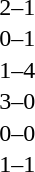<table cellspacing=1 width=70%>
<tr>
<th width=25%></th>
<th width=30%></th>
<th width=15%></th>
<th width=30%></th>
</tr>
<tr>
<td></td>
<td align=right></td>
<td align=center>2–1</td>
<td></td>
</tr>
<tr>
<td></td>
<td align=right></td>
<td align=center>0–1</td>
<td></td>
</tr>
<tr>
<td></td>
<td align=right></td>
<td align=center>1–4</td>
<td></td>
</tr>
<tr>
<td></td>
<td align=right></td>
<td align=center>3–0</td>
<td></td>
</tr>
<tr>
<td></td>
<td align=right></td>
<td align=center>0–0</td>
<td></td>
</tr>
<tr>
<td></td>
<td align=right></td>
<td align=center>1–1</td>
<td></td>
</tr>
</table>
